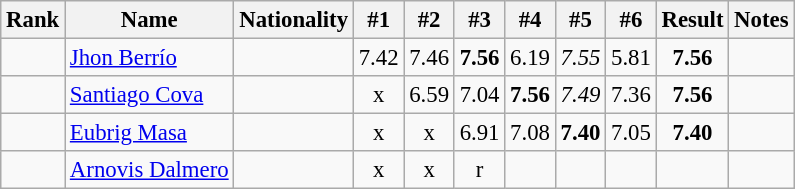<table class="wikitable sortable" style="text-align:center;font-size:95%">
<tr>
<th>Rank</th>
<th>Name</th>
<th>Nationality</th>
<th>#1</th>
<th>#2</th>
<th>#3</th>
<th>#4</th>
<th>#5</th>
<th>#6</th>
<th>Result</th>
<th>Notes</th>
</tr>
<tr>
<td></td>
<td align=left><a href='#'>Jhon Berrío</a></td>
<td align=left></td>
<td>7.42</td>
<td>7.46</td>
<td><strong>7.56</strong></td>
<td>6.19</td>
<td><em>7.55</em></td>
<td>5.81</td>
<td><strong>7.56</strong></td>
<td></td>
</tr>
<tr>
<td></td>
<td align=left><a href='#'>Santiago Cova</a></td>
<td align=left></td>
<td>x</td>
<td>6.59</td>
<td>7.04</td>
<td><strong>7.56</strong></td>
<td><em>7.49</em></td>
<td>7.36</td>
<td><strong>7.56</strong></td>
<td></td>
</tr>
<tr>
<td></td>
<td align=left><a href='#'>Eubrig Masa</a></td>
<td align=left></td>
<td>x</td>
<td>x</td>
<td>6.91</td>
<td>7.08</td>
<td><strong>7.40</strong></td>
<td>7.05</td>
<td><strong>7.40</strong></td>
<td></td>
</tr>
<tr>
<td></td>
<td align=left><a href='#'>Arnovis Dalmero</a></td>
<td align=left></td>
<td>x</td>
<td>x</td>
<td>r</td>
<td></td>
<td></td>
<td></td>
<td><strong></strong></td>
<td></td>
</tr>
</table>
